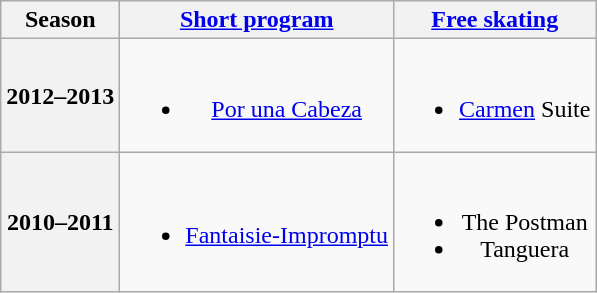<table class=wikitable style=text-align:center>
<tr>
<th>Season</th>
<th><a href='#'>Short program</a></th>
<th><a href='#'>Free skating</a></th>
</tr>
<tr>
<th>2012–2013 <br> </th>
<td><br><ul><li><a href='#'>Por una Cabeza</a> <br></li></ul></td>
<td><br><ul><li><a href='#'>Carmen</a> Suite <br></li></ul></td>
</tr>
<tr>
<th>2010–2011 <br> </th>
<td><br><ul><li><a href='#'>Fantaisie-Impromptu</a> <br></li></ul></td>
<td><br><ul><li>The Postman</li><li>Tanguera</li></ul></td>
</tr>
</table>
